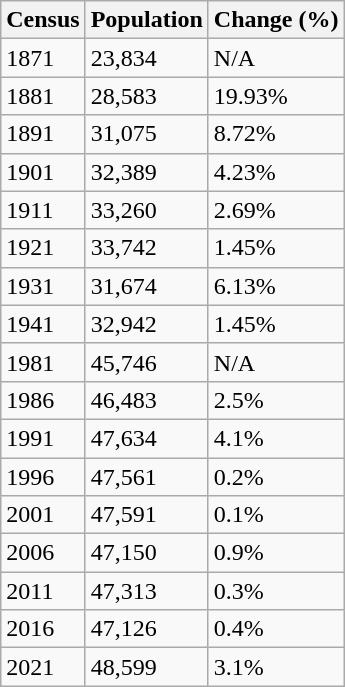<table class="wikitable">
<tr>
<th>Census</th>
<th>Population</th>
<th>Change (%)</th>
</tr>
<tr>
<td>1871</td>
<td>23,834</td>
<td>N/A</td>
</tr>
<tr>
<td>1881</td>
<td>28,583</td>
<td>19.93%</td>
</tr>
<tr>
<td>1891</td>
<td>31,075</td>
<td>8.72%</td>
</tr>
<tr>
<td>1901</td>
<td>32,389</td>
<td>4.23%</td>
</tr>
<tr>
<td>1911</td>
<td>33,260</td>
<td>2.69%</td>
</tr>
<tr>
<td>1921</td>
<td>33,742</td>
<td>1.45%</td>
</tr>
<tr>
<td>1931</td>
<td>31,674</td>
<td>6.13%</td>
</tr>
<tr>
<td>1941</td>
<td>32,942</td>
<td>1.45%</td>
</tr>
<tr>
<td>1981</td>
<td>45,746</td>
<td>N/A</td>
</tr>
<tr>
<td>1986</td>
<td>46,483</td>
<td>2.5%</td>
</tr>
<tr>
<td>1991</td>
<td>47,634</td>
<td>4.1%</td>
</tr>
<tr>
<td>1996</td>
<td>47,561</td>
<td>0.2%</td>
</tr>
<tr>
<td>2001</td>
<td>47,591</td>
<td>0.1%</td>
</tr>
<tr>
<td>2006</td>
<td>47,150</td>
<td>0.9%</td>
</tr>
<tr>
<td>2011</td>
<td>47,313</td>
<td>0.3%</td>
</tr>
<tr>
<td>2016</td>
<td>47,126</td>
<td>0.4%</td>
</tr>
<tr>
<td>2021</td>
<td>48,599</td>
<td>3.1%</td>
</tr>
</table>
